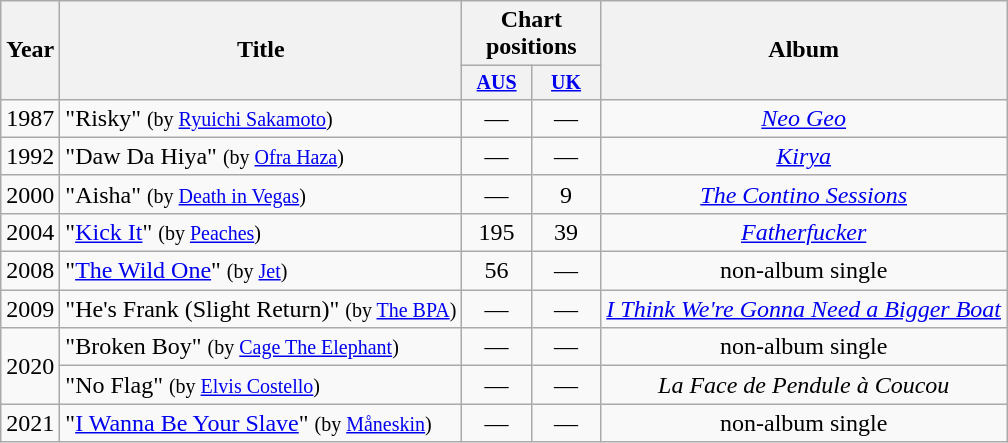<table class="wikitable" style=text-align:center;>
<tr>
<th rowspan="2">Year</th>
<th rowspan="2">Title</th>
<th colspan="2">Chart positions</th>
<th rowspan="2">Album</th>
</tr>
<tr style="font-size:smaller;">
<th width="40"><a href='#'>AUS</a><br></th>
<th width="40"><a href='#'>UK</a></th>
</tr>
<tr>
<td>1987</td>
<td align="left">"Risky" <small>(by <a href='#'>Ryuichi Sakamoto</a>)</small></td>
<td>—</td>
<td>—</td>
<td><em><a href='#'>Neo Geo</a></em></td>
</tr>
<tr>
<td>1992</td>
<td align="left">"Daw Da Hiya" <small>(by <a href='#'>Ofra Haza</a>)</small></td>
<td>—</td>
<td>—</td>
<td><em><a href='#'>Kirya</a></em></td>
</tr>
<tr>
<td>2000</td>
<td align="left">"Aisha" <small>(by <a href='#'>Death in Vegas</a>)</small></td>
<td>—</td>
<td>9</td>
<td><em><a href='#'>The Contino Sessions</a></em></td>
</tr>
<tr>
<td>2004</td>
<td align="left">"<a href='#'>Kick It</a>" <small>(by <a href='#'>Peaches</a>)</small></td>
<td>195</td>
<td>39</td>
<td><em><a href='#'>Fatherfucker</a></em></td>
</tr>
<tr>
<td>2008</td>
<td align="left">"<a href='#'>The Wild One</a>" <small>(by <a href='#'>Jet</a>)</small></td>
<td>56</td>
<td>—</td>
<td>non-album single</td>
</tr>
<tr>
<td>2009</td>
<td align="left">"He's Frank (Slight Return)" <small>(by <a href='#'>The BPA</a>)</small></td>
<td>—</td>
<td>—</td>
<td><em><a href='#'>I Think We're Gonna Need a Bigger Boat</a></em></td>
</tr>
<tr>
<td rowspan="2">2020</td>
<td align="left">"Broken Boy" <small>(by <a href='#'>Cage The Elephant</a>)</small></td>
<td>—</td>
<td>—</td>
<td>non-album single</td>
</tr>
<tr>
<td align="left">"No Flag" <small>(by <a href='#'>Elvis Costello</a>)</small></td>
<td>—</td>
<td>—</td>
<td><em>La Face de Pendule à Coucou</em></td>
</tr>
<tr>
<td>2021</td>
<td align="left">"<a href='#'>I Wanna Be Your Slave</a>" <small>(by <a href='#'>Måneskin</a>)</small></td>
<td>—</td>
<td>—</td>
<td>non-album single</td>
</tr>
</table>
